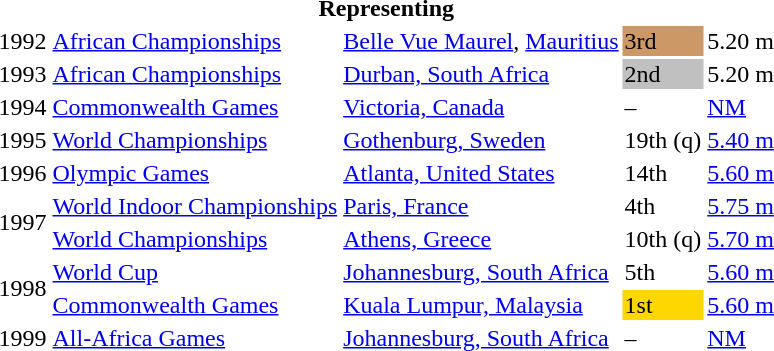<table>
<tr>
<th colspan="5">Representing </th>
</tr>
<tr>
<td>1992</td>
<td><a href='#'>African Championships</a></td>
<td><a href='#'>Belle Vue Maurel</a>, <a href='#'>Mauritius</a></td>
<td bgcolor="cc9966">3rd</td>
<td>5.20 m</td>
</tr>
<tr>
<td>1993</td>
<td><a href='#'>African Championships</a></td>
<td><a href='#'>Durban, South Africa</a></td>
<td bgcolor="silver">2nd</td>
<td>5.20 m</td>
</tr>
<tr>
<td>1994</td>
<td><a href='#'>Commonwealth Games</a></td>
<td><a href='#'>Victoria, Canada</a></td>
<td>–</td>
<td><a href='#'>NM</a></td>
</tr>
<tr>
<td>1995</td>
<td><a href='#'>World Championships</a></td>
<td><a href='#'>Gothenburg, Sweden</a></td>
<td>19th (q)</td>
<td><a href='#'>5.40 m</a></td>
</tr>
<tr>
<td>1996</td>
<td><a href='#'>Olympic Games</a></td>
<td><a href='#'>Atlanta, United States</a></td>
<td>14th</td>
<td><a href='#'>5.60 m</a></td>
</tr>
<tr>
<td rowspan=2>1997</td>
<td><a href='#'>World Indoor Championships</a></td>
<td><a href='#'>Paris, France</a></td>
<td>4th</td>
<td><a href='#'>5.75 m</a></td>
</tr>
<tr>
<td><a href='#'>World Championships</a></td>
<td><a href='#'>Athens, Greece</a></td>
<td>10th (q)</td>
<td><a href='#'>5.70 m</a></td>
</tr>
<tr>
<td rowspan=2>1998</td>
<td><a href='#'>World Cup</a></td>
<td><a href='#'>Johannesburg, South Africa</a></td>
<td>5th</td>
<td><a href='#'>5.60 m</a></td>
</tr>
<tr>
<td><a href='#'>Commonwealth Games</a></td>
<td><a href='#'>Kuala Lumpur, Malaysia</a></td>
<td bgcolor="gold">1st</td>
<td><a href='#'>5.60 m</a></td>
</tr>
<tr>
<td>1999</td>
<td><a href='#'>All-Africa Games</a></td>
<td><a href='#'>Johannesburg, South Africa</a></td>
<td>–</td>
<td><a href='#'>NM</a></td>
</tr>
</table>
